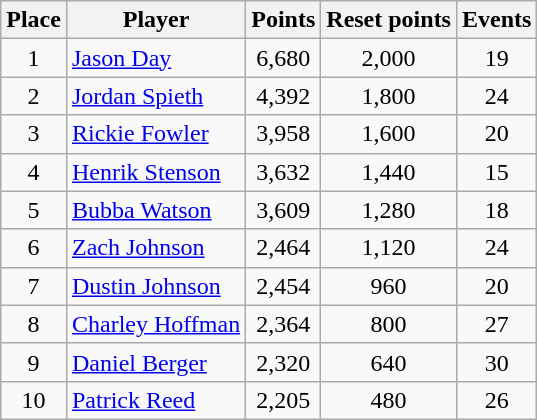<table class="wikitable">
<tr>
<th>Place</th>
<th>Player</th>
<th>Points</th>
<th>Reset points</th>
<th>Events</th>
</tr>
<tr>
<td align=center>1</td>
<td> <a href='#'>Jason Day</a></td>
<td align=center>6,680</td>
<td align=center>2,000</td>
<td align=center>19</td>
</tr>
<tr>
<td align=center>2</td>
<td> <a href='#'>Jordan Spieth</a></td>
<td align=center>4,392</td>
<td align=center>1,800</td>
<td align=center>24</td>
</tr>
<tr>
<td align=center>3</td>
<td> <a href='#'>Rickie Fowler</a></td>
<td align=center>3,958</td>
<td align=center>1,600</td>
<td align=center>20</td>
</tr>
<tr>
<td align=center>4</td>
<td> <a href='#'>Henrik Stenson</a></td>
<td align=center>3,632</td>
<td align=center>1,440</td>
<td align=center>15</td>
</tr>
<tr>
<td align=center>5</td>
<td> <a href='#'>Bubba Watson</a></td>
<td align=center>3,609</td>
<td align=center>1,280</td>
<td align=center>18</td>
</tr>
<tr>
<td align=center>6</td>
<td> <a href='#'>Zach Johnson</a></td>
<td align=center>2,464</td>
<td align=center>1,120</td>
<td align=center>24</td>
</tr>
<tr>
<td align=center>7</td>
<td> <a href='#'>Dustin Johnson</a></td>
<td align=center>2,454</td>
<td align=center>960</td>
<td align=center>20</td>
</tr>
<tr>
<td align=center>8</td>
<td> <a href='#'>Charley Hoffman</a></td>
<td align=center>2,364</td>
<td align=center>800</td>
<td align=center>27</td>
</tr>
<tr>
<td align=center>9</td>
<td> <a href='#'>Daniel Berger</a></td>
<td align=center>2,320</td>
<td align=center>640</td>
<td align=center>30</td>
</tr>
<tr>
<td align=center>10</td>
<td> <a href='#'>Patrick Reed</a></td>
<td align=center>2,205</td>
<td align=center>480</td>
<td align=center>26</td>
</tr>
</table>
